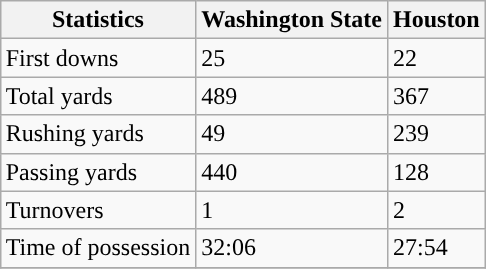<table class="wikitable" style="float: right;">
<tr>
<th>Statistics</th>
<th>Washington State</th>
<th>Houston</th>
</tr>
<tr>
<td>First downs</td>
<td>25</td>
<td>22</td>
</tr>
<tr>
<td>Total yards</td>
<td>489</td>
<td>367</td>
</tr>
<tr>
<td>Rushing yards</td>
<td>49</td>
<td>239</td>
</tr>
<tr>
<td>Passing yards</td>
<td>440</td>
<td>128</td>
</tr>
<tr>
<td>Turnovers</td>
<td>1</td>
<td>2</td>
</tr>
<tr>
<td>Time of possession</td>
<td>32:06</td>
<td>27:54</td>
</tr>
<tr>
</tr>
</table>
